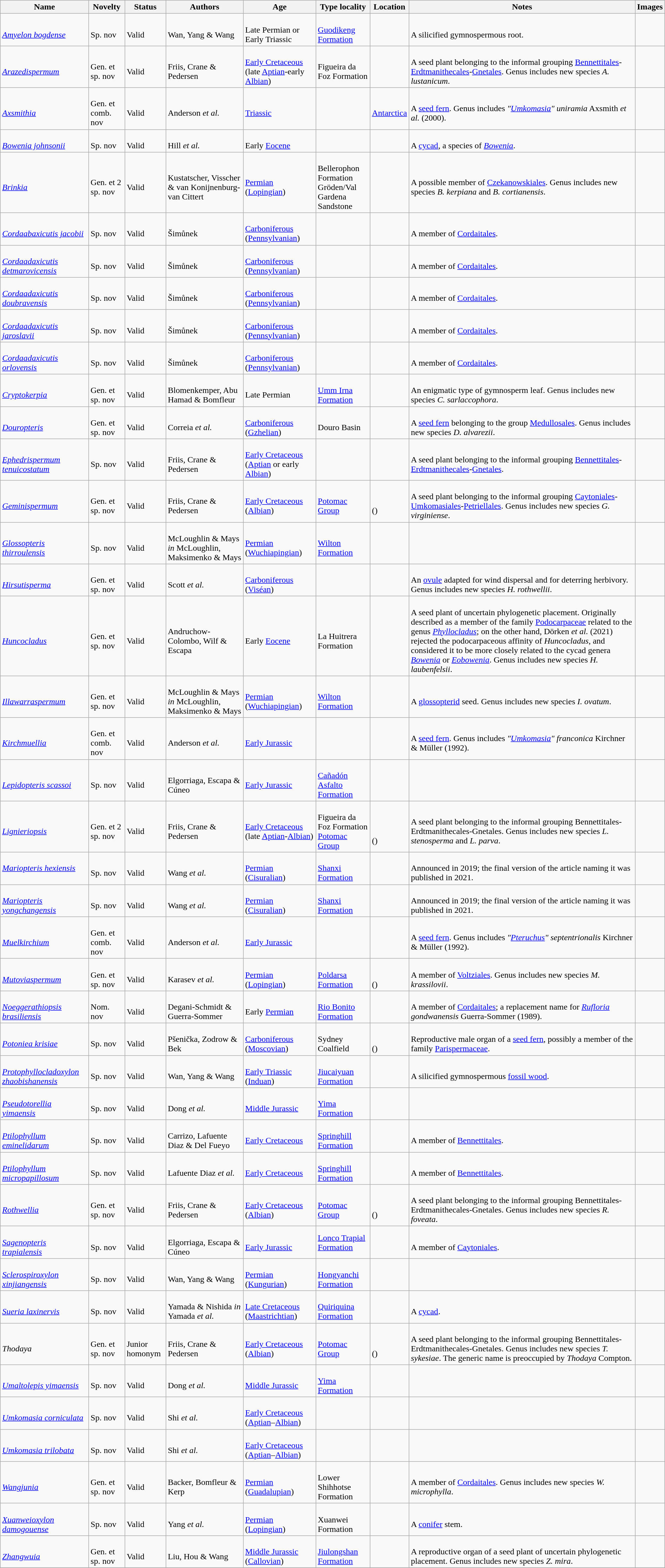<table class="wikitable sortable" align="center" width="100%">
<tr>
<th>Name</th>
<th>Novelty</th>
<th>Status</th>
<th>Authors</th>
<th>Age</th>
<th>Type locality</th>
<th>Location</th>
<th>Notes</th>
<th>Images</th>
</tr>
<tr>
<td><br><em><a href='#'>Amyelon bogdense</a></em></td>
<td><br>Sp. nov</td>
<td><br>Valid</td>
<td><br>Wan, Yang & Wang</td>
<td><br>Late Permian or Early Triassic</td>
<td><br><a href='#'>Guodikeng Formation</a></td>
<td><br></td>
<td><br>A silicified gymnospermous root.</td>
<td></td>
</tr>
<tr>
<td><br><em><a href='#'>Arazedispermum</a></em></td>
<td><br>Gen. et sp. nov</td>
<td><br>Valid</td>
<td><br>Friis, Crane & Pedersen</td>
<td><br><a href='#'>Early Cretaceous</a> (late <a href='#'>Aptian</a>-early <a href='#'>Albian</a>)</td>
<td><br>Figueira da Foz Formation</td>
<td><br></td>
<td><br>A seed plant belonging to the informal grouping <a href='#'>Bennettitales</a>-<a href='#'>Erdtmanithecales</a>-<a href='#'>Gnetales</a>. Genus includes new species <em>A. lustanicum</em>.</td>
<td></td>
</tr>
<tr>
<td><br><em><a href='#'>Axsmithia</a></em></td>
<td><br>Gen. et comb. nov</td>
<td><br>Valid</td>
<td><br>Anderson <em>et al.</em></td>
<td><br><a href='#'>Triassic</a></td>
<td></td>
<td><br><a href='#'>Antarctica</a></td>
<td><br>A <a href='#'>seed fern</a>. Genus includes <em>"<a href='#'>Umkomasia</a>" uniramia</em> Axsmith <em>et al.</em> (2000).</td>
<td></td>
</tr>
<tr>
<td><br><em><a href='#'>Bowenia johnsonii</a></em></td>
<td><br>Sp. nov</td>
<td><br>Valid</td>
<td><br>Hill <em>et al.</em></td>
<td><br>Early <a href='#'>Eocene</a></td>
<td></td>
<td><br></td>
<td><br>A <a href='#'>cycad</a>, a species of <em><a href='#'>Bowenia</a></em>.</td>
<td></td>
</tr>
<tr>
<td><br><em><a href='#'>Brinkia</a></em></td>
<td><br>Gen. et 2 sp. nov</td>
<td><br>Valid</td>
<td><br>Kustatscher, Visscher & van Konijnenburg-van Cittert</td>
<td><br><a href='#'>Permian</a> (<a href='#'>Lopingian</a>)</td>
<td><br>Bellerophon Formation<br>
Gröden/Val Gardena Sandstone</td>
<td><br></td>
<td><br>A possible member of <a href='#'>Czekanowskiales</a>. Genus includes new species <em>B. kerpiana</em> and <em>B. cortianensis</em>.</td>
<td></td>
</tr>
<tr>
<td><br><em><a href='#'>Cordaabaxicutis jacobii</a></em></td>
<td><br>Sp. nov</td>
<td><br>Valid</td>
<td><br>Šimůnek</td>
<td><br><a href='#'>Carboniferous</a> (<a href='#'>Pennsylvanian</a>)</td>
<td></td>
<td><br></td>
<td><br>A member of <a href='#'>Cordaitales</a>.</td>
<td></td>
</tr>
<tr>
<td><br><em><a href='#'>Cordaadaxicutis detmarovicensis</a></em></td>
<td><br>Sp. nov</td>
<td><br>Valid</td>
<td><br>Šimůnek</td>
<td><br><a href='#'>Carboniferous</a> (<a href='#'>Pennsylvanian</a>)</td>
<td></td>
<td><br></td>
<td><br>A member of <a href='#'>Cordaitales</a>.</td>
<td></td>
</tr>
<tr>
<td><br><em><a href='#'>Cordaadaxicutis doubravensis</a></em></td>
<td><br>Sp. nov</td>
<td><br>Valid</td>
<td><br>Šimůnek</td>
<td><br><a href='#'>Carboniferous</a> (<a href='#'>Pennsylvanian</a>)</td>
<td></td>
<td><br></td>
<td><br>A member of <a href='#'>Cordaitales</a>.</td>
<td></td>
</tr>
<tr>
<td><br><em><a href='#'>Cordaadaxicutis jaroslavii</a></em></td>
<td><br>Sp. nov</td>
<td><br>Valid</td>
<td><br>Šimůnek</td>
<td><br><a href='#'>Carboniferous</a> (<a href='#'>Pennsylvanian</a>)</td>
<td></td>
<td><br></td>
<td><br>A member of <a href='#'>Cordaitales</a>.</td>
<td></td>
</tr>
<tr>
<td><br><em><a href='#'>Cordaadaxicutis orlovensis</a></em></td>
<td><br>Sp. nov</td>
<td><br>Valid</td>
<td><br>Šimůnek</td>
<td><br><a href='#'>Carboniferous</a> (<a href='#'>Pennsylvanian</a>)</td>
<td></td>
<td><br></td>
<td><br>A member of <a href='#'>Cordaitales</a>.</td>
<td></td>
</tr>
<tr>
<td><br><em><a href='#'>Cryptokerpia</a></em></td>
<td><br>Gen. et sp. nov</td>
<td><br>Valid</td>
<td><br>Blomenkemper, Abu Hamad & Bomfleur</td>
<td><br>Late Permian</td>
<td><br><a href='#'>Umm Irna Formation</a></td>
<td><br></td>
<td><br>An enigmatic type of gymnosperm leaf. Genus includes new species <em>C. sarlaccophora</em>.</td>
<td></td>
</tr>
<tr>
<td><br><em><a href='#'>Douropteris</a></em></td>
<td><br>Gen. et sp. nov</td>
<td><br>Valid</td>
<td><br>Correia <em>et al.</em></td>
<td><br><a href='#'>Carboniferous</a> (<a href='#'>Gzhelian</a>)</td>
<td><br>Douro Basin</td>
<td><br></td>
<td><br>A <a href='#'>seed fern</a> belonging to the group <a href='#'>Medullosales</a>. Genus includes new species <em>D. alvarezii</em>.</td>
<td></td>
</tr>
<tr>
<td><br><em><a href='#'>Ephedrispermum tenuicostatum</a></em></td>
<td><br>Sp. nov</td>
<td><br>Valid</td>
<td><br>Friis, Crane & Pedersen</td>
<td><br><a href='#'>Early Cretaceous</a> (<a href='#'>Aptian</a> or early <a href='#'>Albian</a>)</td>
<td></td>
<td><br></td>
<td><br>A seed plant belonging to the informal grouping <a href='#'>Bennettitales</a>-<a href='#'>Erdtmanithecales</a>-<a href='#'>Gnetales</a>.</td>
<td></td>
</tr>
<tr>
<td><br><em><a href='#'>Geminispermum</a></em></td>
<td><br>Gen. et sp. nov</td>
<td><br>Valid</td>
<td><br>Friis, Crane & Pedersen</td>
<td><br><a href='#'>Early Cretaceous</a> (<a href='#'>Albian</a>)</td>
<td><br><a href='#'>Potomac Group</a></td>
<td><br><br>()</td>
<td><br>A seed plant belonging to the informal grouping <a href='#'>Caytoniales</a>-<a href='#'>Umkomasiales</a>-<a href='#'>Petriellales</a>. Genus includes new species <em>G. virginiense</em>.</td>
<td></td>
</tr>
<tr>
<td><br><em><a href='#'>Glossopteris thirroulensis</a></em></td>
<td><br>Sp. nov</td>
<td><br>Valid</td>
<td><br>McLoughlin & Mays <em>in</em> McLoughlin, Maksimenko & Mays</td>
<td><br><a href='#'>Permian</a> (<a href='#'>Wuchiapingian</a>)</td>
<td><br><a href='#'>Wilton Formation</a></td>
<td><br></td>
<td></td>
<td></td>
</tr>
<tr>
<td><br><em><a href='#'>Hirsutisperma</a></em></td>
<td><br>Gen. et sp. nov</td>
<td><br>Valid</td>
<td><br>Scott <em>et al.</em></td>
<td><br><a href='#'>Carboniferous</a> (<a href='#'>Viséan</a>)</td>
<td></td>
<td><br></td>
<td><br>An <a href='#'>ovule</a> adapted for wind dispersal and for deterring herbivory. Genus includes new species <em>H. rothwellii</em>.</td>
<td></td>
</tr>
<tr>
<td><br><em><a href='#'>Huncocladus</a></em></td>
<td><br>Gen. et sp. nov</td>
<td><br>Valid</td>
<td><br>Andruchow-Colombo, Wilf & Escapa</td>
<td><br>Early <a href='#'>Eocene</a></td>
<td><br>La Huitrera Formation</td>
<td><br></td>
<td><br>A seed plant of uncertain phylogenetic placement. Originally described as a member of the family <a href='#'>Podocarpaceae</a> related to the genus <em><a href='#'>Phyllocladus</a></em>; on the other hand, Dörken <em>et al.</em> (2021) rejected the podocarpaceous affinity of <em>Huncocladus</em>, and considered it to be more closely related to the cycad genera <em><a href='#'>Bowenia</a></em> or <em><a href='#'>Eobowenia</a></em>. Genus includes new species <em>H. laubenfelsii</em>.</td>
<td></td>
</tr>
<tr>
<td><br><em><a href='#'>Illawarraspermum</a></em></td>
<td><br>Gen. et sp. nov</td>
<td><br>Valid</td>
<td><br>McLoughlin & Mays <em>in</em> McLoughlin, Maksimenko & Mays</td>
<td><br><a href='#'>Permian</a> (<a href='#'>Wuchiapingian</a>)</td>
<td><br><a href='#'>Wilton Formation</a></td>
<td><br></td>
<td><br>A <a href='#'>glossopterid</a> seed. Genus includes new species <em>I. ovatum</em>.</td>
<td></td>
</tr>
<tr>
<td><br><em><a href='#'>Kirchmuellia</a></em></td>
<td><br>Gen. et comb. nov</td>
<td><br>Valid</td>
<td><br>Anderson <em>et al.</em></td>
<td><br><a href='#'>Early Jurassic</a></td>
<td></td>
<td><br></td>
<td><br>A <a href='#'>seed fern</a>. Genus includes <em>"<a href='#'>Umkomasia</a>" franconica</em> Kirchner & Müller (1992).</td>
<td></td>
</tr>
<tr>
<td><br><em><a href='#'>Lepidopteris scassoi</a></em></td>
<td><br>Sp. nov</td>
<td><br>Valid</td>
<td><br>Elgorriaga, Escapa & Cúneo</td>
<td><br><a href='#'>Early Jurassic</a></td>
<td><br><a href='#'>Cañadón Asfalto Formation</a></td>
<td><br></td>
<td></td>
<td></td>
</tr>
<tr>
<td><br><em><a href='#'>Lignieriopsis</a></em></td>
<td><br>Gen. et 2 sp. nov</td>
<td><br>Valid</td>
<td><br>Friis, Crane & Pedersen</td>
<td><br><a href='#'>Early Cretaceous</a> (late <a href='#'>Aptian</a>-<a href='#'>Albian</a>)</td>
<td><br>Figueira da Foz Formation<br>
<a href='#'>Potomac Group</a></td>
<td><br><br>
<br>()</td>
<td><br>A seed plant belonging to the informal grouping Bennettitales-Erdtmanithecales-Gnetales. Genus includes new species <em>L. stenosperma</em> and <em>L. parva</em>.</td>
<td></td>
</tr>
<tr>
<td><em><a href='#'>Mariopteris hexiensis</a></em></td>
<td><br>Sp. nov</td>
<td><br>Valid</td>
<td><br>Wang <em>et al.</em></td>
<td><br><a href='#'>Permian</a> (<a href='#'>Cisuralian</a>)</td>
<td><br><a href='#'>Shanxi Formation</a></td>
<td><br></td>
<td><br>Announced in 2019; the final version of the article naming it was published in 2021.</td>
<td></td>
</tr>
<tr>
<td><br><em><a href='#'>Mariopteris yongchangensis</a></em></td>
<td><br>Sp. nov</td>
<td><br>Valid</td>
<td><br>Wang <em>et al.</em></td>
<td><br><a href='#'>Permian</a> (<a href='#'>Cisuralian</a>)</td>
<td><br><a href='#'>Shanxi Formation</a></td>
<td><br></td>
<td><br>Announced in 2019; the final version of the article naming it was published in 2021.</td>
<td></td>
</tr>
<tr>
<td><br><em><a href='#'>Muelkirchium</a></em></td>
<td><br>Gen. et comb. nov</td>
<td><br>Valid</td>
<td><br>Anderson <em>et al.</em></td>
<td><br><a href='#'>Early Jurassic</a></td>
<td></td>
<td><br></td>
<td><br>A <a href='#'>seed fern</a>. Genus includes <em>"<a href='#'>Pteruchus</a>" septentrionalis</em> Kirchner & Müller (1992).</td>
<td></td>
</tr>
<tr>
<td><br><em><a href='#'>Mutoviaspermum</a></em></td>
<td><br>Gen. et sp. nov</td>
<td><br>Valid</td>
<td><br>Karasev <em>et al.</em></td>
<td><br><a href='#'>Permian</a> (<a href='#'>Lopingian</a>)</td>
<td><br><a href='#'>Poldarsa Formation</a></td>
<td><br><br>()</td>
<td><br>A member of <a href='#'>Voltziales</a>. Genus includes new species <em>M. krassilovii</em>.</td>
<td></td>
</tr>
<tr>
<td><br><em><a href='#'>Noeggerathiopsis brasiliensis</a></em></td>
<td><br>Nom. nov</td>
<td><br>Valid</td>
<td><br>Degani-Schmidt & Guerra-Sommer</td>
<td><br>Early <a href='#'>Permian</a></td>
<td><br><a href='#'>Rio Bonito Formation</a></td>
<td><br></td>
<td><br>A member of <a href='#'>Cordaitales</a>; a replacement name for <em><a href='#'>Rufloria</a> gondwanensis</em> Guerra-Sommer (1989).</td>
<td></td>
</tr>
<tr>
<td><br><em><a href='#'>Potoniea krisiae</a></em></td>
<td><br>Sp. nov</td>
<td><br>Valid</td>
<td><br>Pšenička, Zodrow & Bek</td>
<td><br><a href='#'>Carboniferous</a> (<a href='#'>Moscovian</a>)</td>
<td><br>Sydney Coalfield</td>
<td><br><br>()</td>
<td><br>Reproductive male organ of a <a href='#'>seed fern</a>, possibly a member of the family <a href='#'>Parispermaceae</a>.</td>
<td></td>
</tr>
<tr>
<td><br><em><a href='#'>Protophyllocladoxylon zhaobishanensis</a></em></td>
<td><br>Sp. nov</td>
<td><br>Valid</td>
<td><br>Wan, Yang & Wang</td>
<td><br><a href='#'>Early Triassic</a> (<a href='#'>Induan</a>)</td>
<td><br><a href='#'>Jiucaiyuan Formation</a></td>
<td><br></td>
<td><br>A silicified gymnospermous <a href='#'>fossil wood</a>.</td>
<td></td>
</tr>
<tr>
<td><br><em><a href='#'>Pseudotorellia yimaensis</a></em></td>
<td><br>Sp. nov</td>
<td><br>Valid</td>
<td><br>Dong <em>et al.</em></td>
<td><br><a href='#'>Middle Jurassic</a></td>
<td><br><a href='#'>Yima Formation</a></td>
<td><br></td>
<td></td>
<td></td>
</tr>
<tr>
<td><br><em><a href='#'>Ptilophyllum eminelidarum</a></em></td>
<td><br>Sp. nov</td>
<td><br>Valid</td>
<td><br>Carrizo, Lafuente Diaz & Del Fueyo</td>
<td><br><a href='#'>Early Cretaceous</a></td>
<td><br><a href='#'>Springhill Formation</a></td>
<td><br></td>
<td><br>A member of <a href='#'>Bennettitales</a>.</td>
<td></td>
</tr>
<tr>
<td><br><em><a href='#'>Ptilophyllum micropapillosum</a></em></td>
<td><br>Sp. nov</td>
<td><br>Valid</td>
<td><br>Lafuente Diaz <em>et al.</em></td>
<td><br><a href='#'>Early Cretaceous</a></td>
<td><br><a href='#'>Springhill Formation</a></td>
<td><br></td>
<td><br>A member of <a href='#'>Bennettitales</a>.</td>
<td></td>
</tr>
<tr>
<td><br><em><a href='#'>Rothwellia</a></em></td>
<td><br>Gen. et sp. nov</td>
<td><br>Valid</td>
<td><br>Friis, Crane & Pedersen</td>
<td><br><a href='#'>Early Cretaceous</a> (<a href='#'>Albian</a>)</td>
<td><br><a href='#'>Potomac Group</a></td>
<td><br><br>()</td>
<td><br>A seed plant belonging to the informal grouping Bennettitales-Erdtmanithecales-Gnetales. Genus includes new species <em>R. foveata</em>.</td>
<td></td>
</tr>
<tr>
<td><br><em><a href='#'>Sagenopteris trapialensis</a></em></td>
<td><br>Sp. nov</td>
<td><br>Valid</td>
<td><br>Elgorriaga, Escapa & Cúneo</td>
<td><br><a href='#'>Early Jurassic</a></td>
<td><a href='#'>Lonco Trapial Formation</a></td>
<td><br></td>
<td><br>A member of <a href='#'>Caytoniales</a>.</td>
<td></td>
</tr>
<tr>
<td><br><em><a href='#'>Sclerospiroxylon xinjiangensis</a></em></td>
<td><br>Sp. nov</td>
<td><br>Valid</td>
<td><br>Wan, Yang & Wang</td>
<td><br><a href='#'>Permian</a> (<a href='#'>Kungurian</a>)</td>
<td><br><a href='#'>Hongyanchi Formation</a></td>
<td><br></td>
<td></td>
<td></td>
</tr>
<tr>
<td><br><em><a href='#'>Sueria laxinervis</a></em></td>
<td><br>Sp. nov</td>
<td><br>Valid</td>
<td><br>Yamada & Nishida <em>in</em> Yamada <em>et al.</em></td>
<td><br><a href='#'>Late Cretaceous</a> (<a href='#'>Maastrichtian</a>)</td>
<td><br><a href='#'>Quiriquina Formation</a></td>
<td><br></td>
<td><br>A <a href='#'>cycad</a>.</td>
<td></td>
</tr>
<tr>
<td><br><em>Thodaya</em></td>
<td><br>Gen. et sp. nov</td>
<td><br>Junior homonym</td>
<td><br>Friis, Crane & Pedersen</td>
<td><br><a href='#'>Early Cretaceous</a> (<a href='#'>Albian</a>)</td>
<td><br><a href='#'>Potomac Group</a></td>
<td><br><br>()</td>
<td><br>A seed plant belonging to the informal grouping Bennettitales-Erdtmanithecales-Gnetales. Genus includes new species <em>T. sykesiae</em>. The generic name is preoccupied by <em>Thodaya</em> Compton.</td>
<td></td>
</tr>
<tr>
<td><br><em><a href='#'>Umaltolepis yimaensis</a></em></td>
<td><br>Sp. nov</td>
<td><br>Valid</td>
<td><br>Dong <em>et al.</em></td>
<td><br><a href='#'>Middle Jurassic</a></td>
<td><br><a href='#'>Yima Formation</a></td>
<td><br></td>
<td></td>
<td></td>
</tr>
<tr>
<td><br><em><a href='#'>Umkomasia corniculata</a></em></td>
<td><br>Sp. nov</td>
<td><br>Valid</td>
<td><br>Shi <em>et al.</em></td>
<td><br><a href='#'>Early Cretaceous</a> (<a href='#'>Aptian</a>–<a href='#'>Albian</a>)</td>
<td></td>
<td><br></td>
<td></td>
<td></td>
</tr>
<tr>
<td><br><em><a href='#'>Umkomasia trilobata</a></em></td>
<td><br>Sp. nov</td>
<td><br>Valid</td>
<td><br>Shi <em>et al.</em></td>
<td><br><a href='#'>Early Cretaceous</a> (<a href='#'>Aptian</a>–<a href='#'>Albian</a>)</td>
<td></td>
<td><br></td>
<td></td>
<td></td>
</tr>
<tr>
<td><br><em><a href='#'>Wangjunia</a></em></td>
<td><br>Gen. et sp. nov</td>
<td><br>Valid</td>
<td><br>Backer, Bomfleur & Kerp</td>
<td><br><a href='#'>Permian</a> (<a href='#'>Guadalupian</a>)</td>
<td><br>Lower Shihhotse Formation</td>
<td><br></td>
<td><br>A member of <a href='#'>Cordaitales</a>. Genus includes new species <em>W. microphylla</em>.</td>
<td></td>
</tr>
<tr>
<td><br><em><a href='#'>Xuanweioxylon damogouense</a></em></td>
<td><br>Sp. nov</td>
<td><br>Valid</td>
<td><br>Yang <em>et al.</em></td>
<td><br><a href='#'>Permian</a> (<a href='#'>Lopingian</a>)</td>
<td><br>Xuanwei Formation</td>
<td><br></td>
<td><br>A <a href='#'>conifer</a> stem.</td>
<td></td>
</tr>
<tr>
<td><br><em><a href='#'>Zhangwuia</a></em></td>
<td><br>Gen. et sp. nov</td>
<td><br>Valid</td>
<td><br>Liu, Hou & Wang</td>
<td><br><a href='#'>Middle Jurassic</a> (<a href='#'>Callovian</a>)</td>
<td><br><a href='#'>Jiulongshan Formation</a></td>
<td><br></td>
<td><br>A reproductive organ of a seed plant of uncertain phylogenetic placement. Genus includes new species <em>Z. mira</em>.</td>
<td></td>
</tr>
<tr>
</tr>
</table>
